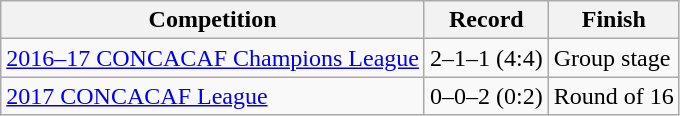<table class="wikitable">
<tr>
<th>Competition</th>
<th>Record</th>
<th>Finish</th>
</tr>
<tr>
<td><a href='#'>2016–17 CONCACAF Champions League</a></td>
<td>2–1–1 (4:4)</td>
<td>Group stage</td>
</tr>
<tr>
<td><a href='#'>2017 CONCACAF League</a></td>
<td>0–0–2 (0:2)</td>
<td>Round of 16</td>
</tr>
</table>
